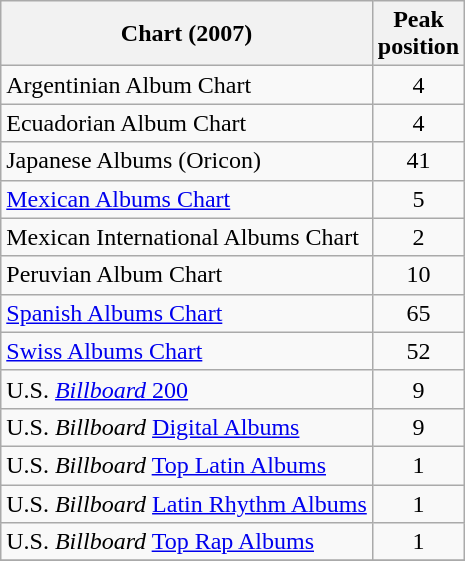<table class="wikitable sortable">
<tr>
<th>Chart (2007)</th>
<th>Peak<br>position</th>
</tr>
<tr>
<td>Argentinian Album Chart</td>
<td align="center">4</td>
</tr>
<tr>
<td>Ecuadorian Album Chart</td>
<td align="center">4</td>
</tr>
<tr>
<td>Japanese Albums (Oricon)</td>
<td align="center">41</td>
</tr>
<tr>
<td><a href='#'>Mexican Albums Chart</a></td>
<td align="center">5</td>
</tr>
<tr>
<td>Mexican International Albums Chart</td>
<td align="center">2</td>
</tr>
<tr>
<td>Peruvian Album Chart</td>
<td align="center">10</td>
</tr>
<tr>
<td><a href='#'>Spanish Albums Chart</a></td>
<td align="center">65</td>
</tr>
<tr>
<td><a href='#'>Swiss Albums Chart</a></td>
<td align="center">52</td>
</tr>
<tr>
<td>U.S. <a href='#'><em>Billboard</em> 200</a></td>
<td align="center">9</td>
</tr>
<tr>
<td>U.S. <em>Billboard</em> <a href='#'>Digital Albums</a></td>
<td align="center">9</td>
</tr>
<tr>
<td>U.S. <em>Billboard</em> <a href='#'>Top Latin Albums</a></td>
<td align="center">1</td>
</tr>
<tr>
<td>U.S. <em>Billboard</em> <a href='#'>Latin Rhythm Albums</a></td>
<td align="center">1</td>
</tr>
<tr>
<td>U.S. <em>Billboard</em> <a href='#'>Top Rap Albums</a></td>
<td align="center">1</td>
</tr>
<tr>
</tr>
</table>
